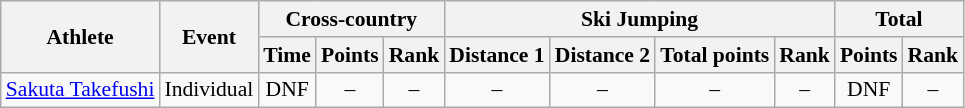<table class="wikitable" style="font-size:90%">
<tr>
<th rowspan="2">Athlete</th>
<th rowspan="2">Event</th>
<th colspan="3">Cross-country</th>
<th colspan="4">Ski Jumping</th>
<th colspan="2">Total</th>
</tr>
<tr>
<th>Time</th>
<th>Points</th>
<th>Rank</th>
<th>Distance 1</th>
<th>Distance 2</th>
<th>Total points</th>
<th>Rank</th>
<th>Points</th>
<th>Rank</th>
</tr>
<tr>
<td><a href='#'>Sakuta Takefushi</a></td>
<td>Individual</td>
<td align="center">DNF</td>
<td align="center">–</td>
<td align="center">–</td>
<td align="center">–</td>
<td align="center">–</td>
<td align="center">–</td>
<td align="center">–</td>
<td align="center">DNF</td>
<td align="center">–</td>
</tr>
</table>
